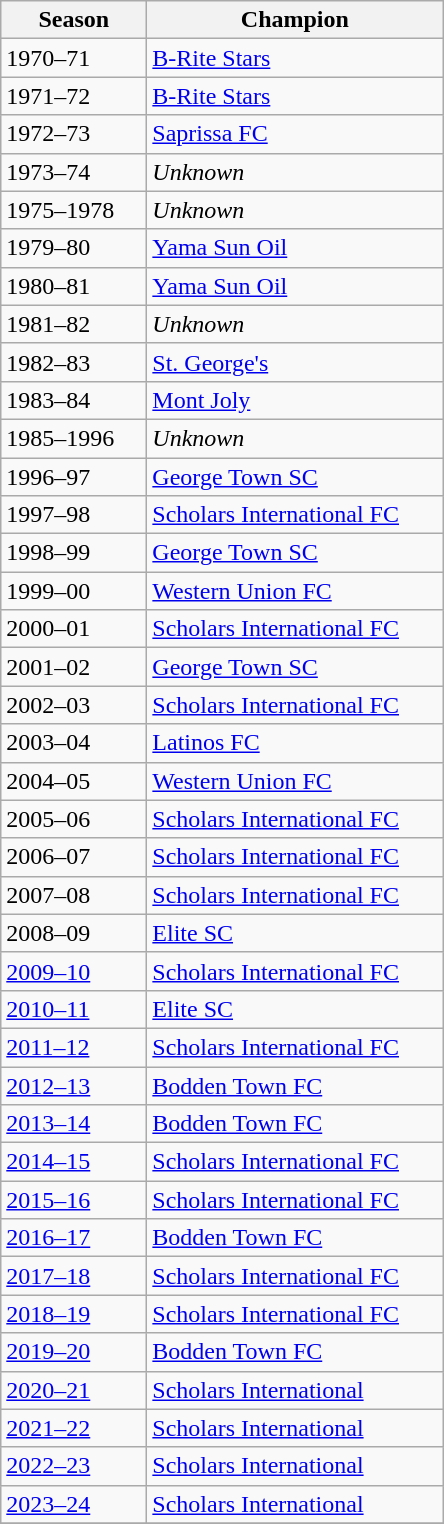<table class="wikitable sortable">
<tr>
<th width=90px>Season</th>
<th width=190px>Champion</th>
</tr>
<tr>
<td>1970–71</td>
<td><a href='#'>B-Rite Stars</a></td>
</tr>
<tr>
<td>1971–72</td>
<td><a href='#'>B-Rite Stars</a></td>
</tr>
<tr>
<td>1972–73</td>
<td><a href='#'>Saprissa FC</a></td>
</tr>
<tr>
<td>1973–74</td>
<td><em>Unknown</em></td>
</tr>
<tr>
<td>1975–1978</td>
<td><em>Unknown</em></td>
</tr>
<tr>
<td>1979–80</td>
<td><a href='#'>Yama Sun Oil</a></td>
</tr>
<tr>
<td>1980–81</td>
<td><a href='#'>Yama Sun Oil</a></td>
</tr>
<tr>
<td>1981–82</td>
<td><em>Unknown</em></td>
</tr>
<tr>
<td>1982–83</td>
<td><a href='#'>St. George's</a></td>
</tr>
<tr>
<td>1983–84</td>
<td><a href='#'>Mont Joly</a></td>
</tr>
<tr>
<td>1985–1996</td>
<td><em>Unknown</em></td>
</tr>
<tr>
<td>1996–97</td>
<td><a href='#'>George Town SC</a></td>
</tr>
<tr>
<td>1997–98</td>
<td><a href='#'>Scholars International FC</a></td>
</tr>
<tr>
<td>1998–99</td>
<td><a href='#'>George Town SC</a></td>
</tr>
<tr>
<td>1999–00</td>
<td><a href='#'>Western Union FC</a></td>
</tr>
<tr>
<td>2000–01</td>
<td><a href='#'>Scholars International FC</a></td>
</tr>
<tr>
<td>2001–02</td>
<td><a href='#'>George Town SC</a></td>
</tr>
<tr>
<td>2002–03</td>
<td><a href='#'>Scholars International FC</a></td>
</tr>
<tr>
<td>2003–04</td>
<td><a href='#'>Latinos FC</a></td>
</tr>
<tr>
<td>2004–05</td>
<td><a href='#'>Western Union FC</a></td>
</tr>
<tr>
<td>2005–06</td>
<td><a href='#'>Scholars International FC</a></td>
</tr>
<tr>
<td>2006–07</td>
<td><a href='#'>Scholars International FC</a></td>
</tr>
<tr>
<td>2007–08</td>
<td><a href='#'>Scholars International FC</a></td>
</tr>
<tr>
<td>2008–09</td>
<td><a href='#'>Elite SC</a></td>
</tr>
<tr>
<td><a href='#'>2009–10</a></td>
<td><a href='#'>Scholars International FC</a></td>
</tr>
<tr>
<td><a href='#'>2010–11</a></td>
<td><a href='#'>Elite SC</a></td>
</tr>
<tr>
<td><a href='#'>2011–12</a></td>
<td><a href='#'>Scholars International FC</a></td>
</tr>
<tr>
<td><a href='#'>2012–13</a></td>
<td><a href='#'>Bodden Town FC</a></td>
</tr>
<tr>
<td><a href='#'>2013–14</a></td>
<td><a href='#'>Bodden Town FC</a></td>
</tr>
<tr>
<td><a href='#'>2014–15</a></td>
<td><a href='#'>Scholars International FC</a></td>
</tr>
<tr>
<td><a href='#'>2015–16</a></td>
<td><a href='#'>Scholars International FC</a></td>
</tr>
<tr>
<td><a href='#'>2016–17</a></td>
<td><a href='#'>Bodden Town FC</a></td>
</tr>
<tr>
<td><a href='#'>2017–18</a></td>
<td><a href='#'>Scholars International FC</a></td>
</tr>
<tr>
<td><a href='#'>2018–19</a></td>
<td><a href='#'>Scholars International FC</a></td>
</tr>
<tr>
<td><a href='#'>2019–20</a></td>
<td><a href='#'>Bodden Town FC</a></td>
</tr>
<tr>
<td><a href='#'>2020–21</a></td>
<td><a href='#'>Scholars International</a></td>
</tr>
<tr>
<td><a href='#'>2021–22</a></td>
<td><a href='#'>Scholars International</a></td>
</tr>
<tr>
<td><a href='#'>2022–23</a></td>
<td><a href='#'>Scholars International</a></td>
</tr>
<tr>
<td><a href='#'>2023–24</a></td>
<td><a href='#'>Scholars International</a></td>
</tr>
<tr>
</tr>
</table>
